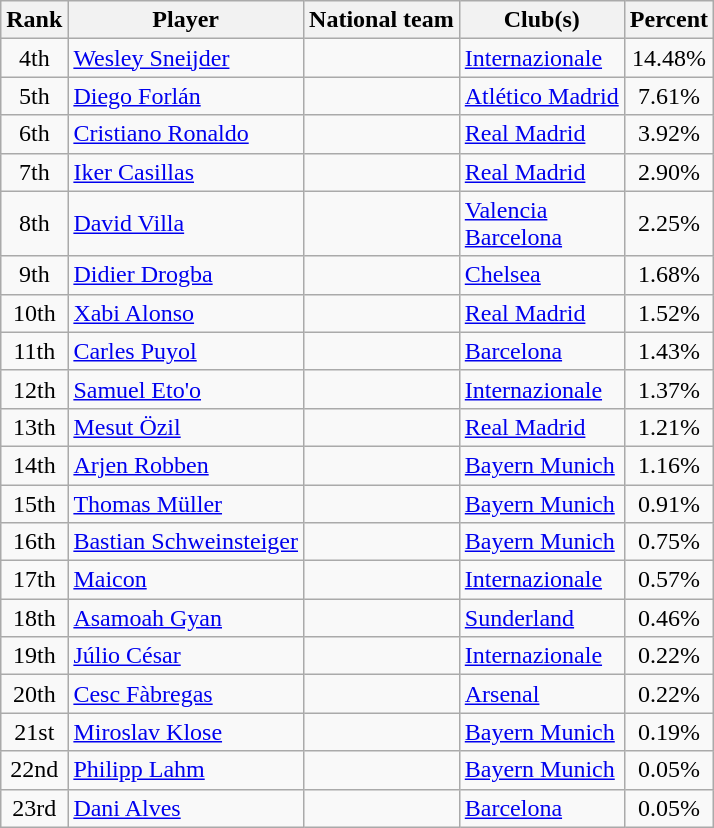<table class="wikitable">
<tr>
<th>Rank</th>
<th>Player</th>
<th>National team</th>
<th>Club(s)</th>
<th>Percent</th>
</tr>
<tr>
<td align="center">4th</td>
<td><a href='#'>Wesley Sneijder</a></td>
<td></td>
<td> <a href='#'>Internazionale</a></td>
<td align="center">14.48%</td>
</tr>
<tr>
<td align="center">5th</td>
<td><a href='#'>Diego Forlán</a></td>
<td></td>
<td> <a href='#'>Atlético Madrid</a></td>
<td align="center">7.61%</td>
</tr>
<tr>
<td align="center">6th</td>
<td><a href='#'>Cristiano Ronaldo</a></td>
<td></td>
<td> <a href='#'>Real Madrid</a></td>
<td align="center">3.92%</td>
</tr>
<tr>
<td align="center">7th</td>
<td><a href='#'>Iker Casillas</a></td>
<td></td>
<td> <a href='#'>Real Madrid</a></td>
<td align="center">2.90%</td>
</tr>
<tr>
<td align="center">8th</td>
<td><a href='#'>David Villa</a></td>
<td></td>
<td> <a href='#'>Valencia</a><br> <a href='#'>Barcelona</a></td>
<td align="center">2.25%</td>
</tr>
<tr>
<td align="center">9th</td>
<td><a href='#'>Didier Drogba</a></td>
<td></td>
<td> <a href='#'>Chelsea</a></td>
<td align="center">1.68%</td>
</tr>
<tr>
<td align="center">10th</td>
<td><a href='#'>Xabi Alonso</a></td>
<td></td>
<td> <a href='#'>Real Madrid</a></td>
<td align="center">1.52%</td>
</tr>
<tr>
<td align="center">11th</td>
<td><a href='#'>Carles Puyol</a></td>
<td></td>
<td> <a href='#'>Barcelona</a></td>
<td align="center">1.43%</td>
</tr>
<tr>
<td align="center">12th</td>
<td><a href='#'>Samuel Eto'o</a></td>
<td></td>
<td> <a href='#'>Internazionale</a></td>
<td align="center">1.37%</td>
</tr>
<tr>
<td align="center">13th</td>
<td><a href='#'>Mesut Özil</a></td>
<td></td>
<td> <a href='#'>Real Madrid</a></td>
<td align="center">1.21%</td>
</tr>
<tr>
<td align="center">14th</td>
<td><a href='#'>Arjen Robben</a></td>
<td></td>
<td> <a href='#'>Bayern Munich</a></td>
<td align="center">1.16%</td>
</tr>
<tr>
<td align="center">15th</td>
<td><a href='#'>Thomas Müller</a></td>
<td></td>
<td> <a href='#'>Bayern Munich</a></td>
<td align="center">0.91%</td>
</tr>
<tr>
<td align="center">16th</td>
<td><a href='#'>Bastian Schweinsteiger</a></td>
<td></td>
<td> <a href='#'>Bayern Munich</a></td>
<td align="center">0.75%</td>
</tr>
<tr>
<td align="center">17th</td>
<td><a href='#'>Maicon</a></td>
<td></td>
<td> <a href='#'>Internazionale</a></td>
<td align="center">0.57%</td>
</tr>
<tr>
<td align="center">18th</td>
<td><a href='#'>Asamoah Gyan</a></td>
<td></td>
<td> <a href='#'>Sunderland</a></td>
<td align="center">0.46%</td>
</tr>
<tr>
<td align="center">19th</td>
<td><a href='#'>Júlio César</a></td>
<td></td>
<td> <a href='#'>Internazionale</a></td>
<td align="center">0.22%</td>
</tr>
<tr>
<td align="center">20th</td>
<td><a href='#'>Cesc Fàbregas</a></td>
<td></td>
<td> <a href='#'>Arsenal</a></td>
<td align="center">0.22%</td>
</tr>
<tr>
<td align="center">21st</td>
<td><a href='#'>Miroslav Klose</a></td>
<td></td>
<td> <a href='#'>Bayern Munich</a></td>
<td align="center">0.19%</td>
</tr>
<tr>
<td align="center">22nd</td>
<td><a href='#'>Philipp Lahm</a></td>
<td></td>
<td> <a href='#'>Bayern Munich</a></td>
<td align="center">0.05%</td>
</tr>
<tr>
<td align="center">23rd</td>
<td><a href='#'>Dani Alves</a></td>
<td></td>
<td> <a href='#'>Barcelona</a></td>
<td align="center">0.05%</td>
</tr>
</table>
